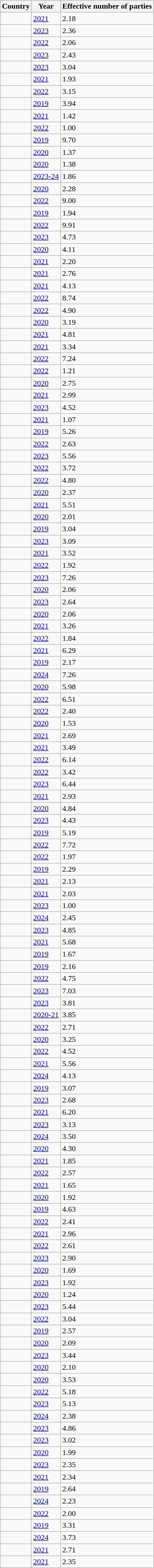<table class="wikitable sortable sticky-header sort-under">
<tr>
<th>Country</th>
<th>Year</th>
<th>Effective number of parties</th>
</tr>
<tr>
<td></td>
<td><a href='#'>2021</a></td>
<td>2.18</td>
</tr>
<tr>
<td></td>
<td><a href='#'>2023</a></td>
<td>2.36</td>
</tr>
<tr>
<td></td>
<td><a href='#'>2022</a></td>
<td>2.06</td>
</tr>
<tr>
<td></td>
<td><a href='#'>2023</a></td>
<td>2.43</td>
</tr>
<tr>
<td></td>
<td><a href='#'>2023</a></td>
<td>3.04</td>
</tr>
<tr>
<td></td>
<td><a href='#'>2021</a></td>
<td>1.93</td>
</tr>
<tr>
<td></td>
<td><a href='#'>2022</a></td>
<td>3.15</td>
</tr>
<tr>
<td></td>
<td><a href='#'>2019</a></td>
<td>3.94</td>
</tr>
<tr>
<td></td>
<td><a href='#'>2021</a></td>
<td>1.42</td>
</tr>
<tr>
<td></td>
<td><a href='#'>2022</a></td>
<td>1.00</td>
</tr>
<tr>
<td></td>
<td><a href='#'>2019</a></td>
<td>9.70</td>
</tr>
<tr>
<td></td>
<td><a href='#'>2020</a></td>
<td>1.37</td>
</tr>
<tr>
<td></td>
<td><a href='#'>2020</a></td>
<td>1.38</td>
</tr>
<tr>
<td></td>
<td><a href='#'>2023-24</a></td>
<td>1.86</td>
</tr>
<tr>
<td></td>
<td><a href='#'>2020</a></td>
<td>2.28</td>
</tr>
<tr>
<td></td>
<td><a href='#'>2022</a></td>
<td>9.00</td>
</tr>
<tr>
<td></td>
<td><a href='#'>2019</a></td>
<td>1.94</td>
</tr>
<tr>
<td></td>
<td><a href='#'>2022</a></td>
<td>9.91</td>
</tr>
<tr>
<td></td>
<td><a href='#'>2023</a></td>
<td>4.73</td>
</tr>
<tr>
<td></td>
<td><a href='#'>2020</a></td>
<td>4.11</td>
</tr>
<tr>
<td></td>
<td><a href='#'>2021</a></td>
<td>2.20</td>
</tr>
<tr>
<td></td>
<td><a href='#'>2021</a></td>
<td>2.76</td>
</tr>
<tr>
<td></td>
<td><a href='#'>2021</a></td>
<td>4.13</td>
</tr>
<tr>
<td></td>
<td><a href='#'>2022</a></td>
<td>8.74</td>
</tr>
<tr>
<td></td>
<td><a href='#'>2022</a></td>
<td>4.90</td>
</tr>
<tr>
<td></td>
<td><a href='#'>2020</a></td>
<td>3.19</td>
</tr>
<tr>
<td></td>
<td><a href='#'>2021</a></td>
<td>4.81</td>
</tr>
<tr>
<td></td>
<td><a href='#'>2021</a></td>
<td>3.34</td>
</tr>
<tr>
<td></td>
<td><a href='#'>2022</a></td>
<td>7.24</td>
</tr>
<tr>
<td></td>
<td><a href='#'>2022</a></td>
<td>1.21</td>
</tr>
<tr>
<td></td>
<td><a href='#'>2020</a></td>
<td>2.75</td>
</tr>
<tr>
<td></td>
<td><a href='#'>2021</a></td>
<td>2.99</td>
</tr>
<tr>
<td></td>
<td><a href='#'>2023</a></td>
<td>4.52</td>
</tr>
<tr>
<td></td>
<td><a href='#'>2021</a></td>
<td>1.07</td>
</tr>
<tr>
<td></td>
<td><a href='#'>2019</a></td>
<td>5.26</td>
</tr>
<tr>
<td></td>
<td><a href='#'>2022</a></td>
<td>2.63</td>
</tr>
<tr>
<td></td>
<td><a href='#'>2023</a></td>
<td>5.56</td>
</tr>
<tr>
<td></td>
<td><a href='#'>2022</a></td>
<td>3.72</td>
</tr>
<tr>
<td></td>
<td><a href='#'>2022</a></td>
<td>4.80</td>
</tr>
<tr>
<td></td>
<td><a href='#'>2020</a></td>
<td>2.37</td>
</tr>
<tr>
<td></td>
<td><a href='#'>2021</a></td>
<td>5.51</td>
</tr>
<tr>
<td></td>
<td><a href='#'>2020</a></td>
<td>2.01</td>
</tr>
<tr>
<td></td>
<td><a href='#'>2019</a></td>
<td>3.04</td>
</tr>
<tr>
<td></td>
<td><a href='#'>2023</a></td>
<td>3.09</td>
</tr>
<tr>
<td></td>
<td><a href='#'>2021</a></td>
<td>3.52</td>
</tr>
<tr>
<td></td>
<td><a href='#'>2022</a></td>
<td>1.92</td>
</tr>
<tr>
<td></td>
<td><a href='#'>2023</a></td>
<td>7.26</td>
</tr>
<tr>
<td></td>
<td><a href='#'>2020</a></td>
<td>2.06</td>
</tr>
<tr>
<td></td>
<td><a href='#'>2023</a></td>
<td>2.64</td>
</tr>
<tr>
<td></td>
<td><a href='#'>2020</a></td>
<td>2.06</td>
</tr>
<tr>
<td></td>
<td><a href='#'>2021</a></td>
<td>3.26</td>
</tr>
<tr>
<td></td>
<td><a href='#'>2022</a></td>
<td>1.84</td>
</tr>
<tr>
<td></td>
<td><a href='#'>2021</a></td>
<td>6.29</td>
</tr>
<tr>
<td></td>
<td><a href='#'>2019</a></td>
<td>2.17</td>
</tr>
<tr>
<td></td>
<td><a href='#'>2024</a></td>
<td>7.26</td>
</tr>
<tr>
<td></td>
<td><a href='#'>2020</a></td>
<td>5.98</td>
</tr>
<tr>
<td></td>
<td><a href='#'>2022</a></td>
<td>6.51</td>
</tr>
<tr>
<td></td>
<td><a href='#'>2022</a></td>
<td>2.40</td>
</tr>
<tr>
<td></td>
<td><a href='#'>2020</a></td>
<td>1.53</td>
</tr>
<tr>
<td></td>
<td><a href='#'>2021</a></td>
<td>2.69</td>
</tr>
<tr>
<td></td>
<td><a href='#'>2021</a></td>
<td>3.49</td>
</tr>
<tr>
<td></td>
<td><a href='#'>2022</a></td>
<td>6.14</td>
</tr>
<tr>
<td></td>
<td><a href='#'>2022</a></td>
<td>3.42</td>
</tr>
<tr>
<td></td>
<td><a href='#'>2023</a></td>
<td>6.44</td>
</tr>
<tr>
<td></td>
<td><a href='#'>2021</a></td>
<td>2.93</td>
</tr>
<tr>
<td></td>
<td><a href='#'>2020</a></td>
<td>4.84</td>
</tr>
<tr>
<td></td>
<td><a href='#'>2023</a></td>
<td>4.43</td>
</tr>
<tr>
<td></td>
<td><a href='#'>2019</a></td>
<td>5.19</td>
</tr>
<tr>
<td></td>
<td><a href='#'>2022</a></td>
<td>7.72</td>
</tr>
<tr>
<td></td>
<td><a href='#'>2022</a></td>
<td>1.97</td>
</tr>
<tr>
<td></td>
<td><a href='#'>2019</a></td>
<td>2.29</td>
</tr>
<tr>
<td></td>
<td><a href='#'>2021</a></td>
<td>2.13</td>
</tr>
<tr>
<td></td>
<td><a href='#'>2021</a></td>
<td>2.03</td>
</tr>
<tr>
<td></td>
<td><a href='#'>2023</a></td>
<td>1.00</td>
</tr>
<tr>
<td></td>
<td><a href='#'>2024</a></td>
<td>2.45</td>
</tr>
<tr>
<td></td>
<td><a href='#'>2023</a></td>
<td>4.85</td>
</tr>
<tr>
<td></td>
<td><a href='#'>2021</a></td>
<td>5.68</td>
</tr>
<tr>
<td></td>
<td><a href='#'>2019</a></td>
<td>1.67</td>
</tr>
<tr>
<td></td>
<td><a href='#'>2019</a></td>
<td>2.16</td>
</tr>
<tr>
<td></td>
<td><a href='#'>2022</a></td>
<td>4.75</td>
</tr>
<tr>
<td></td>
<td><a href='#'>2023</a></td>
<td>7.03</td>
</tr>
<tr>
<td></td>
<td><a href='#'>2023</a></td>
<td>3.81</td>
</tr>
<tr>
<td></td>
<td><a href='#'>2020-21</a></td>
<td>3.85</td>
</tr>
<tr>
<td></td>
<td><a href='#'>2022</a></td>
<td>2.71</td>
</tr>
<tr>
<td></td>
<td><a href='#'>2020</a></td>
<td>3.25</td>
</tr>
<tr>
<td></td>
<td><a href='#'>2022</a></td>
<td>4.52</td>
</tr>
<tr>
<td></td>
<td><a href='#'>2021</a></td>
<td>5.56</td>
</tr>
<tr>
<td></td>
<td><a href='#'>2024</a></td>
<td>4.13</td>
</tr>
<tr>
<td></td>
<td><a href='#'>2019</a></td>
<td>3.07</td>
</tr>
<tr>
<td></td>
<td><a href='#'>2023</a></td>
<td>2.68</td>
</tr>
<tr>
<td></td>
<td><a href='#'>2021</a></td>
<td>6.20</td>
</tr>
<tr>
<td></td>
<td><a href='#'>2023</a></td>
<td>3.13</td>
</tr>
<tr>
<td></td>
<td><a href='#'>2024</a></td>
<td>3.50</td>
</tr>
<tr>
<td></td>
<td><a href='#'>2020</a></td>
<td>4.30</td>
</tr>
<tr>
<td></td>
<td><a href='#'>2021</a></td>
<td>1.85</td>
</tr>
<tr>
<td></td>
<td><a href='#'>2022</a></td>
<td>2.57</td>
</tr>
<tr>
<td></td>
<td><a href='#'>2021</a></td>
<td>1.65</td>
</tr>
<tr>
<td></td>
<td><a href='#'>2020</a></td>
<td>1.92</td>
</tr>
<tr>
<td></td>
<td><a href='#'>2019</a></td>
<td>4.63</td>
</tr>
<tr>
<td></td>
<td><a href='#'>2022</a></td>
<td>2.41</td>
</tr>
<tr>
<td></td>
<td><a href='#'>2021</a></td>
<td>2.96</td>
</tr>
<tr>
<td></td>
<td><a href='#'>2022</a></td>
<td>2.61</td>
</tr>
<tr>
<td></td>
<td><a href='#'>2023</a></td>
<td>2.90</td>
</tr>
<tr>
<td></td>
<td><a href='#'>2020</a></td>
<td>1.69</td>
</tr>
<tr>
<td></td>
<td><a href='#'>2023</a></td>
<td>1.92</td>
</tr>
<tr>
<td></td>
<td><a href='#'>2020</a></td>
<td>1.24</td>
</tr>
<tr>
<td></td>
<td><a href='#'>2023</a></td>
<td>5.44</td>
</tr>
<tr>
<td></td>
<td><a href='#'>2022</a></td>
<td>3.04</td>
</tr>
<tr>
<td></td>
<td><a href='#'>2019</a></td>
<td>2.57</td>
</tr>
<tr>
<td></td>
<td><a href='#'>2020</a></td>
<td>2.09</td>
</tr>
<tr>
<td></td>
<td><a href='#'>2023</a></td>
<td>3.44</td>
</tr>
<tr>
<td></td>
<td><a href='#'>2020</a></td>
<td>2.10</td>
</tr>
<tr>
<td></td>
<td><a href='#'>2020</a></td>
<td>3.53</td>
</tr>
<tr>
<td></td>
<td><a href='#'>2022</a></td>
<td>5.18</td>
</tr>
<tr>
<td></td>
<td><a href='#'>2023</a></td>
<td>5.13</td>
</tr>
<tr>
<td></td>
<td><a href='#'>2024</a></td>
<td>2.38</td>
</tr>
<tr>
<td></td>
<td><a href='#'>2023</a></td>
<td>4.86</td>
</tr>
<tr>
<td></td>
<td><a href='#'>2023</a></td>
<td>3.02</td>
</tr>
<tr>
<td></td>
<td><a href='#'>2020</a></td>
<td>1.99</td>
</tr>
<tr>
<td></td>
<td><a href='#'>2023</a></td>
<td>2.35</td>
</tr>
<tr>
<td></td>
<td><a href='#'>2021</a></td>
<td>2.34</td>
</tr>
<tr>
<td></td>
<td><a href='#'>2019</a></td>
<td>2.64</td>
</tr>
<tr>
<td></td>
<td><a href='#'>2024</a></td>
<td>2.23</td>
</tr>
<tr>
<td></td>
<td><a href='#'>2022</a></td>
<td>2.00</td>
</tr>
<tr>
<td></td>
<td><a href='#'>2019</a></td>
<td>3.31</td>
</tr>
<tr>
<td></td>
<td><a href='#'>2024</a></td>
<td>3.73</td>
</tr>
<tr>
<td></td>
<td><a href='#'>2021</a></td>
<td>2.71</td>
</tr>
<tr>
<td></td>
<td><a href='#'>2021</a></td>
<td>2.35</td>
</tr>
</table>
